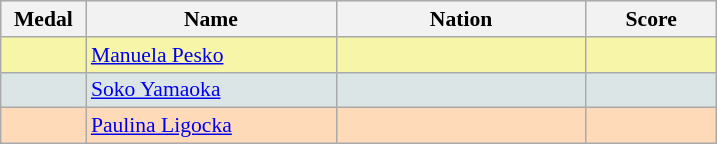<table class=wikitable style="border:1px solid #AAAAAA;font-size:90%">
<tr bgcolor="#E4E4E4">
<th width=50>Medal</th>
<th width=160>Name</th>
<th width=160>Nation</th>
<th width=80>Score</th>
</tr>
<tr bgcolor="#F7F6A8">
<td align="center"></td>
<td><a href='#'>Manuela Pesko</a></td>
<td></td>
<td align="center"></td>
</tr>
<tr bgcolor="#DCE5E5">
<td align="center"></td>
<td><a href='#'>Soko Yamaoka</a></td>
<td></td>
<td align="center"></td>
</tr>
<tr bgcolor="#FFDAB9">
<td align="center"></td>
<td><a href='#'>Paulina Ligocka</a></td>
<td></td>
<td align="center"></td>
</tr>
</table>
